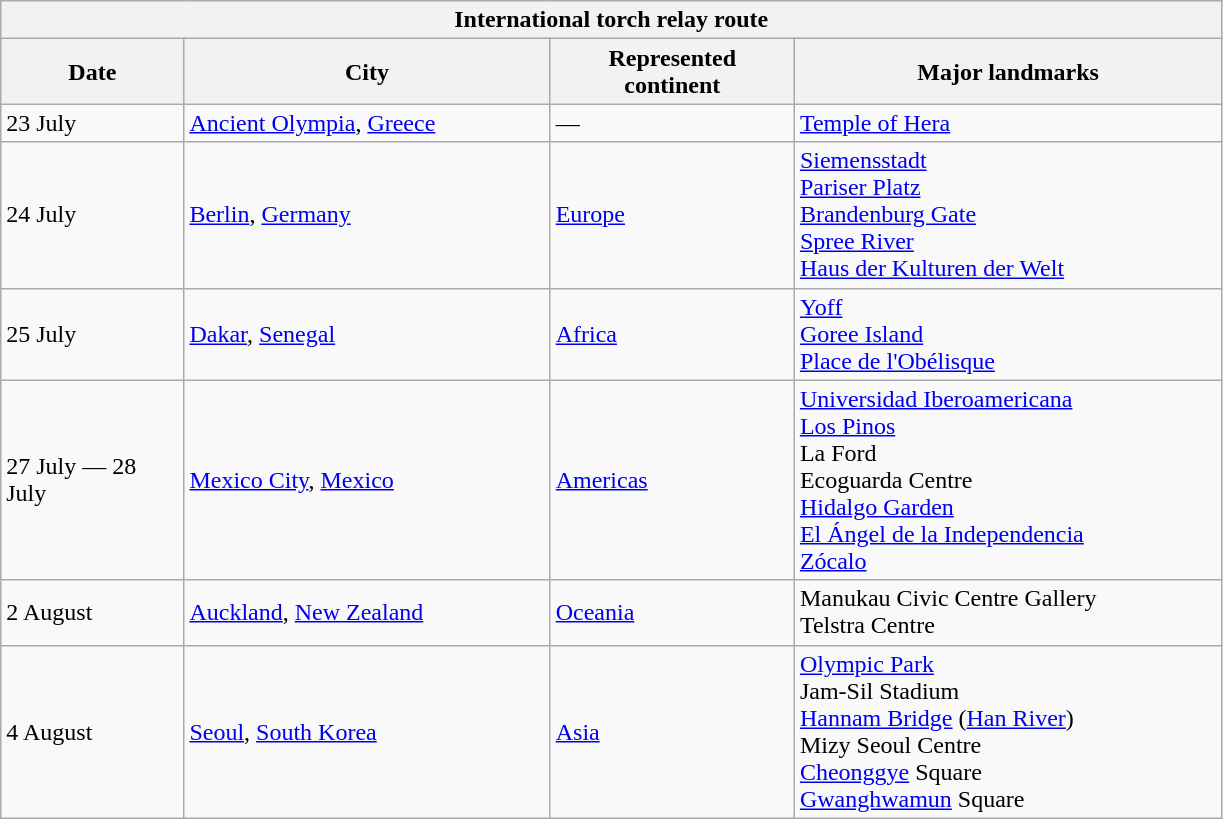<table class="collapsible wikitable" width=815px>
<tr>
<th colspan=4>International torch relay route</th>
</tr>
<tr>
<th width=15%>Date</th>
<th width=30%>City</th>
<th width=20%>Represented<br>continent</th>
<th width=35%>Major landmarks</th>
</tr>
<tr>
<td>23 July</td>
<td> <a href='#'>Ancient Olympia</a>, <a href='#'>Greece</a></td>
<td>—</td>
<td><a href='#'>Temple of Hera</a></td>
</tr>
<tr>
<td>24 July</td>
<td> <a href='#'>Berlin</a>, <a href='#'>Germany</a></td>
<td><a href='#'>Europe</a></td>
<td><a href='#'>Siemensstadt</a><br><a href='#'>Pariser Platz</a><br><a href='#'>Brandenburg Gate</a><br><a href='#'>Spree River</a><br><a href='#'>Haus der Kulturen der Welt</a></td>
</tr>
<tr>
<td>25 July</td>
<td> <a href='#'>Dakar</a>, <a href='#'>Senegal</a></td>
<td><a href='#'>Africa</a></td>
<td><a href='#'>Yoff</a><br><a href='#'>Goree Island</a><br><a href='#'>Place de l'Obélisque</a></td>
</tr>
<tr>
<td>27 July — 28 July</td>
<td> <a href='#'>Mexico City</a>, <a href='#'>Mexico</a></td>
<td><a href='#'>Americas</a></td>
<td><a href='#'>Universidad Iberoamericana</a><br><a href='#'>Los Pinos</a><br>La Ford<br>Ecoguarda Centre<br><a href='#'>Hidalgo Garden</a><br><a href='#'>El Ángel de la Independencia</a><br><a href='#'>Zócalo</a></td>
</tr>
<tr>
<td>2 August</td>
<td> <a href='#'>Auckland</a>, <a href='#'>New Zealand</a></td>
<td><a href='#'>Oceania</a></td>
<td>Manukau Civic Centre Gallery<br>Telstra Centre</td>
</tr>
<tr>
<td>4 August</td>
<td> <a href='#'>Seoul</a>, <a href='#'>South Korea</a></td>
<td><a href='#'>Asia</a></td>
<td><a href='#'>Olympic Park</a><br>Jam-Sil Stadium<br><a href='#'>Hannam Bridge</a> (<a href='#'>Han River</a>)<br>Mizy Seoul Centre<br><a href='#'>Cheonggye</a> Square<br><a href='#'>Gwanghwamun</a> Square</td>
</tr>
</table>
